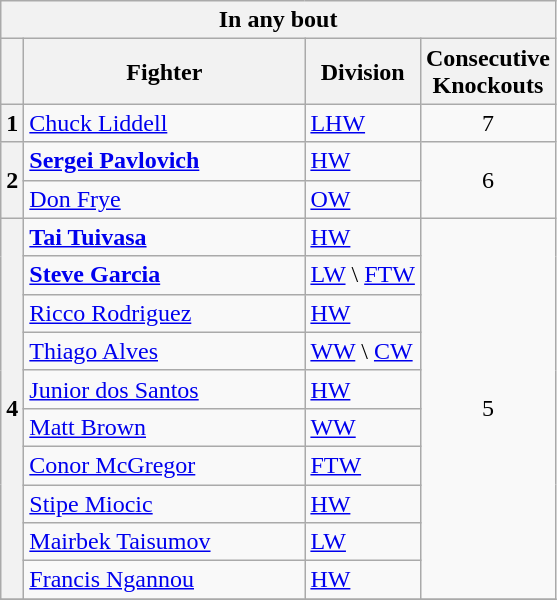<table class=wikitable>
<tr>
<th colspan=4>In any bout</th>
</tr>
<tr>
<th></th>
<th width=180>Fighter</th>
<th>Division</th>
<th>Consecutive<br>Knockouts</th>
</tr>
<tr>
<th>1</th>
<td> <a href='#'>Chuck Liddell</a></td>
<td><a href='#'>LHW</a></td>
<td align=center>7</td>
</tr>
<tr>
<th rowspan=2>2</th>
<td> <strong><a href='#'>Sergei Pavlovich</a></strong></td>
<td><a href='#'>HW</a></td>
<td rowspan=2 align=center>6</td>
</tr>
<tr>
<td> <a href='#'>Don Frye</a></td>
<td><a href='#'>OW</a></td>
</tr>
<tr>
<th rowspan=10>4</th>
<td> <strong><a href='#'>Tai Tuivasa</a></strong></td>
<td><a href='#'>HW</a></td>
<td rowspan=10 align=center>5</td>
</tr>
<tr>
<td> <strong><a href='#'>Steve Garcia</a></strong></td>
<td><a href='#'>LW</a> \ <a href='#'>FTW</a></td>
</tr>
<tr>
<td> <a href='#'>Ricco Rodriguez</a></td>
<td><a href='#'>HW</a></td>
</tr>
<tr>
<td> <a href='#'>Thiago Alves</a></td>
<td><a href='#'>WW</a> \ <a href='#'>CW</a></td>
</tr>
<tr>
<td> <a href='#'>Junior dos Santos</a></td>
<td><a href='#'>HW</a></td>
</tr>
<tr>
<td> <a href='#'>Matt Brown</a></td>
<td><a href='#'>WW</a></td>
</tr>
<tr>
<td> <a href='#'>Conor McGregor</a></td>
<td><a href='#'>FTW</a></td>
</tr>
<tr>
<td> <a href='#'>Stipe Miocic</a></td>
<td><a href='#'>HW</a></td>
</tr>
<tr>
<td> <a href='#'>Mairbek Taisumov</a></td>
<td><a href='#'>LW</a></td>
</tr>
<tr>
<td> <a href='#'>Francis Ngannou</a></td>
<td><a href='#'>HW</a></td>
</tr>
<tr>
</tr>
</table>
